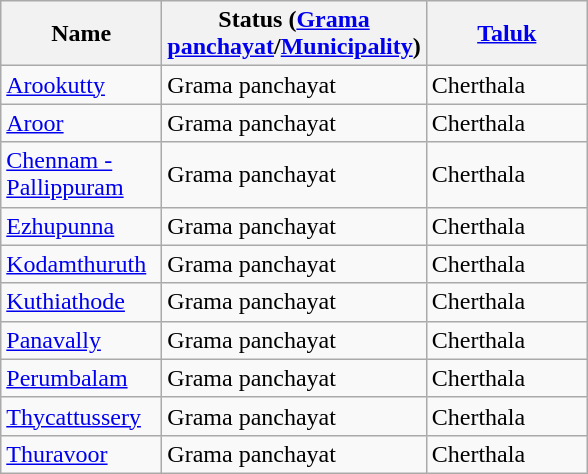<table class="wikitable sortable static-row-numbers static-row-header-hash">
<tr>
<th width="100px">Name</th>
<th width="130px">Status (<a href='#'>Grama panchayat</a>/<a href='#'>Municipality</a>)</th>
<th width="100px"><a href='#'>Taluk</a></th>
</tr>
<tr>
<td><a href='#'>Arookutty</a></td>
<td>Grama panchayat</td>
<td>Cherthala</td>
</tr>
<tr>
<td><a href='#'>Aroor</a></td>
<td>Grama panchayat</td>
<td>Cherthala</td>
</tr>
<tr>
<td><a href='#'>Chennam - Pallippuram</a></td>
<td>Grama panchayat</td>
<td>Cherthala</td>
</tr>
<tr>
<td><a href='#'>Ezhupunna</a></td>
<td>Grama panchayat</td>
<td>Cherthala</td>
</tr>
<tr>
<td><a href='#'>Kodamthuruth</a></td>
<td>Grama panchayat</td>
<td>Cherthala</td>
</tr>
<tr>
<td><a href='#'>Kuthiathode</a></td>
<td>Grama panchayat</td>
<td>Cherthala</td>
</tr>
<tr>
<td><a href='#'>Panavally</a></td>
<td>Grama panchayat</td>
<td>Cherthala</td>
</tr>
<tr>
<td><a href='#'>Perumbalam</a></td>
<td>Grama panchayat</td>
<td>Cherthala</td>
</tr>
<tr>
<td><a href='#'>Thycattussery</a></td>
<td>Grama panchayat</td>
<td>Cherthala</td>
</tr>
<tr>
<td><a href='#'>Thuravoor</a></td>
<td>Grama panchayat</td>
<td>Cherthala</td>
</tr>
</table>
